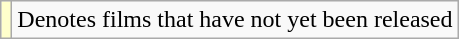<table class="wikitable">
<tr>
<td style="background:#ffc;"></td>
<td>Denotes films that have not yet been released</td>
</tr>
</table>
